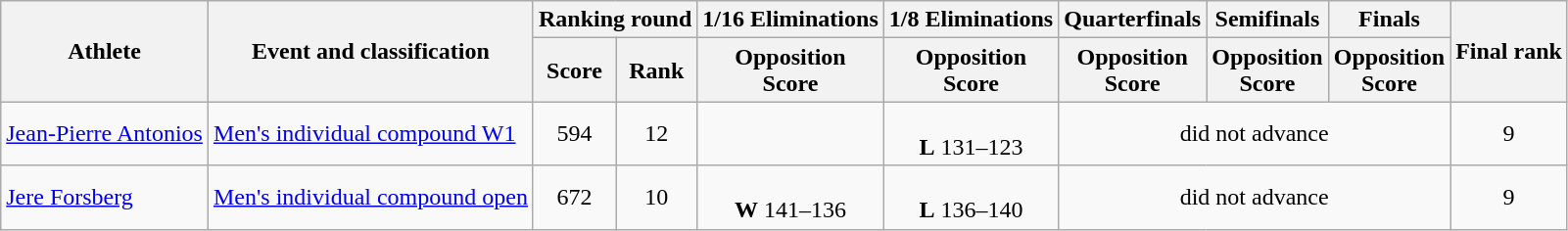<table class="wikitable">
<tr>
<th rowspan=2>Athlete</th>
<th rowspan=2>Event and classification</th>
<th colspan="2">Ranking round</th>
<th>1/16 Eliminations</th>
<th>1/8 Eliminations</th>
<th>Quarterfinals</th>
<th>Semifinals</th>
<th>Finals</th>
<th rowspan=2>Final rank</th>
</tr>
<tr>
<th>Score</th>
<th>Rank</th>
<th>Opposition<br>Score</th>
<th>Opposition<br>Score</th>
<th>Opposition<br>Score</th>
<th>Opposition<br>Score</th>
<th>Opposition<br>Score</th>
</tr>
<tr align=center>
<td align=left><a href='#'>Jean-Pierre Antonios</a></td>
<td align=left><a href='#'>Men's individual compound W1</a></td>
<td>594</td>
<td>12</td>
<td></td>
<td><br><strong>L</strong> 131–123</td>
<td colspan=3>did not advance</td>
<td>9</td>
</tr>
<tr align=center>
<td align=left><a href='#'>Jere Forsberg</a></td>
<td align=left><a href='#'>Men's individual compound open</a></td>
<td>672</td>
<td>10</td>
<td><br><strong>W</strong> 141–136</td>
<td><br><strong>L</strong> 136–140</td>
<td colspan=3>did not advance</td>
<td>9</td>
</tr>
</table>
